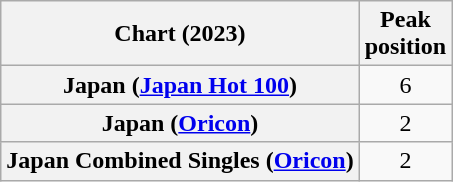<table class="wikitable plainrowheaders sortable" style="text-align:center">
<tr>
<th scope="col">Chart (2023)</th>
<th scope="col">Peak<br>position</th>
</tr>
<tr>
<th scope="row">Japan (<a href='#'>Japan Hot 100</a>)</th>
<td>6</td>
</tr>
<tr>
<th scope="row">Japan (<a href='#'>Oricon</a>)</th>
<td>2</td>
</tr>
<tr>
<th scope="row">Japan Combined Singles (<a href='#'>Oricon</a>)</th>
<td>2</td>
</tr>
</table>
